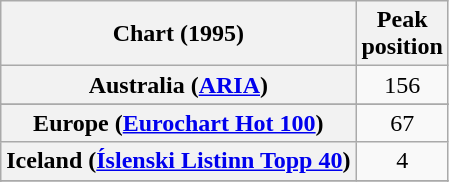<table class="wikitable sortable plainrowheaders">
<tr>
<th>Chart (1995)</th>
<th>Peak<br>position</th>
</tr>
<tr>
<th scope="row">Australia (<a href='#'>ARIA</a>)</th>
<td align="center">156</td>
</tr>
<tr>
</tr>
<tr>
</tr>
<tr>
<th scope="row">Europe (<a href='#'>Eurochart Hot 100</a>)</th>
<td align="center">67</td>
</tr>
<tr>
<th scope="row">Iceland (<a href='#'>Íslenski Listinn Topp 40</a>)</th>
<td align="center">4</td>
</tr>
<tr>
</tr>
<tr>
</tr>
<tr>
</tr>
<tr>
</tr>
<tr>
</tr>
</table>
